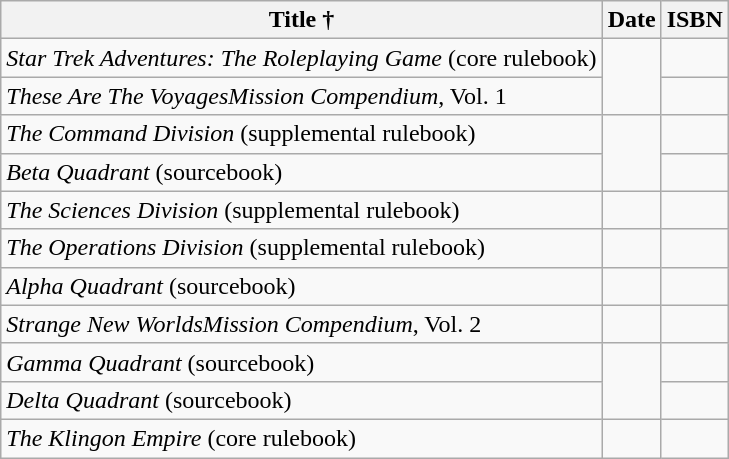<table class="wikitable">
<tr>
<th>Title †</th>
<th>Date</th>
<th>ISBN</th>
</tr>
<tr>
<td><em>Star Trek Adventures: The Roleplaying Game</em> (core rulebook)</td>
<td rowspan="2"></td>
<td></td>
</tr>
<tr>
<td><em>These Are The Voyages</em><em>Mission Compendium</em>, Vol. 1</td>
<td></td>
</tr>
<tr>
<td><em>The Command Division</em> (supplemental rulebook)</td>
<td rowspan="2"></td>
<td></td>
</tr>
<tr>
<td><em>Beta Quadrant</em> (sourcebook)</td>
<td></td>
</tr>
<tr>
<td><em>The Sciences Division</em> (supplemental rulebook)</td>
<td></td>
<td></td>
</tr>
<tr>
<td><em>The Operations Division</em> (supplemental rulebook)</td>
<td></td>
<td></td>
</tr>
<tr>
<td><em>Alpha Quadrant</em> (sourcebook)</td>
<td></td>
<td></td>
</tr>
<tr>
<td><em>Strange New Worlds</em><em>Mission Compendium</em>, Vol. 2</td>
<td></td>
<td></td>
</tr>
<tr>
<td><em>Gamma Quadrant</em> (sourcebook)</td>
<td rowspan="2"></td>
<td></td>
</tr>
<tr>
<td><em>Delta Quadrant</em> (sourcebook)</td>
<td></td>
</tr>
<tr>
<td><em>The Klingon Empire</em> (core rulebook)</td>
<td></td>
<td></td>
</tr>
</table>
